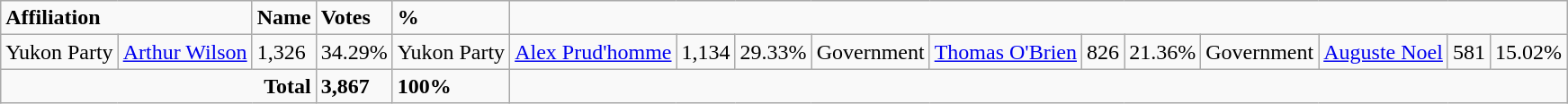<table class="wikitable">
<tr>
<td colspan="2"><strong>Affiliation</strong></td>
<td><strong>Name</strong></td>
<td><strong>Votes</strong></td>
<td><strong>%</strong></td>
</tr>
<tr>
<td>Yukon Party</td>
<td><a href='#'>Arthur Wilson</a></td>
<td>1,326</td>
<td>34.29%<br></td>
<td>Yukon Party</td>
<td><a href='#'>Alex Prud'homme</a></td>
<td>1,134</td>
<td>29.33%<br></td>
<td>Government</td>
<td><a href='#'>Thomas O'Brien</a></td>
<td>826</td>
<td>21.36%<br></td>
<td>Government</td>
<td><a href='#'>Auguste Noel</a></td>
<td>581</td>
<td>15.02%</td>
</tr>
<tr>
<td colspan="3" align="right"><strong>Total</strong></td>
<td><strong>3,867</strong></td>
<td><strong>100%</strong></td>
</tr>
</table>
